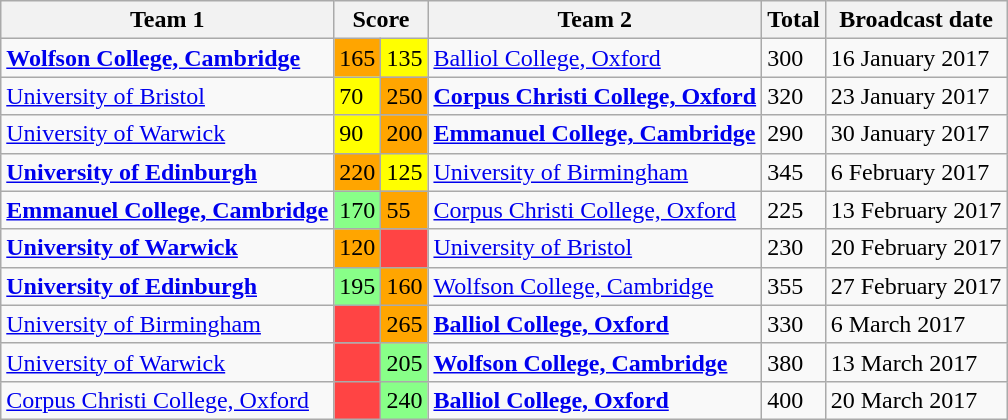<table class="wikitable">
<tr>
<th>Team 1</th>
<th colspan="2">Score</th>
<th>Team 2</th>
<th>Total</th>
<th>Broadcast date</th>
</tr>
<tr>
<td><strong><a href='#'>Wolfson College, Cambridge</a></strong></td>
<td style="background:orange">165</td>
<td style="background:yellow">135</td>
<td><a href='#'>Balliol College, Oxford</a></td>
<td>300</td>
<td>16 January 2017</td>
</tr>
<tr>
<td><a href='#'>University of Bristol</a></td>
<td style="background:yellow">70</td>
<td style="background:orange">250</td>
<td><strong><a href='#'>Corpus Christi College, Oxford</a></strong></td>
<td>320</td>
<td>23 January 2017</td>
</tr>
<tr>
<td><a href='#'>University of Warwick</a></td>
<td style="background:yellow">90</td>
<td style="background:orange">200</td>
<td><strong><a href='#'>Emmanuel College, Cambridge</a></strong></td>
<td>290</td>
<td>30 January 2017</td>
</tr>
<tr>
<td><strong><a href='#'>University of Edinburgh</a></strong></td>
<td style="background:orange">220</td>
<td style="background:yellow">125</td>
<td><a href='#'>University of Birmingham</a></td>
<td>345</td>
<td>6 February 2017</td>
</tr>
<tr>
<td><strong><a href='#'>Emmanuel College, Cambridge</a></strong></td>
<td style="background:#88ff88">170</td>
<td style="background:orange">55</td>
<td><a href='#'>Corpus Christi College, Oxford</a></td>
<td>225</td>
<td>13 February 2017</td>
</tr>
<tr>
<td><strong><a href='#'>University of Warwick</a></strong></td>
<td style="background:orange">120</td>
<td style="background:#f44;"></td>
<td><a href='#'>University of Bristol</a></td>
<td>230</td>
<td>20 February 2017</td>
</tr>
<tr>
<td><strong><a href='#'>University of Edinburgh</a></strong></td>
<td style="background:#88ff88">195</td>
<td style="background:orange">160</td>
<td><a href='#'>Wolfson College, Cambridge</a></td>
<td>355</td>
<td>27 February 2017</td>
</tr>
<tr>
<td><a href='#'>University of Birmingham</a></td>
<td style="background:#f44;"></td>
<td style="background:orange">265</td>
<td><strong><a href='#'>Balliol College, Oxford</a></strong></td>
<td>330</td>
<td>6 March 2017</td>
</tr>
<tr>
<td><a href='#'>University of Warwick</a></td>
<td style="background:#f44"></td>
<td style="background:#88ff88">205</td>
<td><strong><a href='#'>Wolfson College, Cambridge</a></strong></td>
<td>380</td>
<td>13 March 2017</td>
</tr>
<tr>
<td><a href='#'>Corpus Christi College, Oxford</a></td>
<td style="background:#f44"></td>
<td style="background:#88ff88">240</td>
<td><strong><a href='#'>Balliol College, Oxford</a></strong></td>
<td>400</td>
<td>20 March 2017</td>
</tr>
</table>
